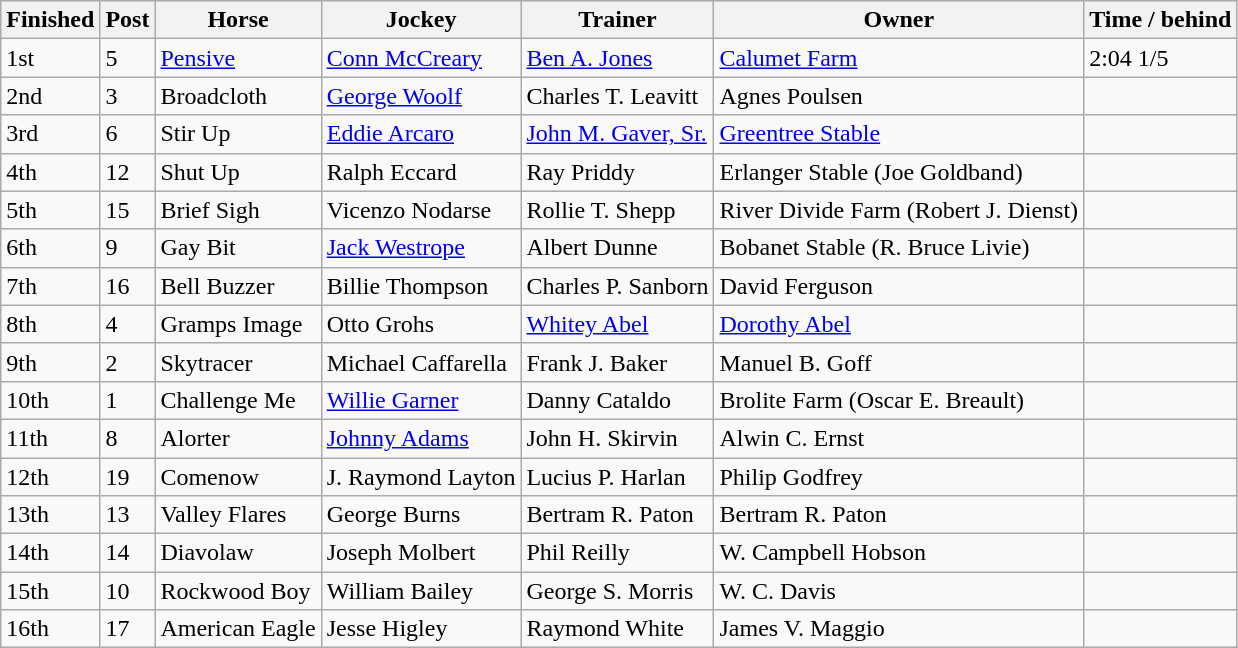<table class="wikitable">
<tr>
<th>Finished</th>
<th>Post</th>
<th>Horse</th>
<th>Jockey</th>
<th>Trainer</th>
<th>Owner</th>
<th>Time / behind</th>
</tr>
<tr>
<td>1st</td>
<td>5</td>
<td><a href='#'>Pensive</a></td>
<td><a href='#'>Conn McCreary</a></td>
<td><a href='#'>Ben A. Jones</a></td>
<td><a href='#'>Calumet Farm</a></td>
<td>2:04 1/5</td>
</tr>
<tr>
<td>2nd</td>
<td>3</td>
<td>Broadcloth</td>
<td><a href='#'>George Woolf</a></td>
<td>Charles T. Leavitt</td>
<td>Agnes Poulsen</td>
<td></td>
</tr>
<tr>
<td>3rd</td>
<td>6</td>
<td>Stir Up</td>
<td><a href='#'>Eddie Arcaro</a></td>
<td><a href='#'>John M. Gaver, Sr.</a></td>
<td><a href='#'>Greentree Stable</a></td>
<td></td>
</tr>
<tr>
<td>4th</td>
<td>12</td>
<td>Shut Up</td>
<td>Ralph Eccard</td>
<td>Ray Priddy</td>
<td>Erlanger Stable (Joe Goldband)</td>
<td></td>
</tr>
<tr>
<td>5th</td>
<td>15</td>
<td>Brief Sigh</td>
<td>Vicenzo Nodarse</td>
<td>Rollie T. Shepp</td>
<td>River Divide Farm (Robert J. Dienst)</td>
<td></td>
</tr>
<tr>
<td>6th</td>
<td>9</td>
<td>Gay Bit</td>
<td><a href='#'>Jack Westrope</a></td>
<td>Albert Dunne</td>
<td>Bobanet Stable (R. Bruce Livie)</td>
<td></td>
</tr>
<tr>
<td>7th</td>
<td>16</td>
<td>Bell Buzzer</td>
<td>Billie Thompson</td>
<td>Charles P. Sanborn</td>
<td>David Ferguson</td>
<td></td>
</tr>
<tr>
<td>8th</td>
<td>4</td>
<td>Gramps Image</td>
<td>Otto Grohs</td>
<td><a href='#'>Whitey Abel</a></td>
<td><a href='#'>Dorothy Abel</a></td>
<td></td>
</tr>
<tr>
<td>9th</td>
<td>2</td>
<td>Skytracer</td>
<td>Michael Caffarella</td>
<td>Frank J. Baker</td>
<td>Manuel B. Goff</td>
<td></td>
</tr>
<tr>
<td>10th</td>
<td>1</td>
<td>Challenge Me</td>
<td><a href='#'>Willie Garner</a></td>
<td>Danny Cataldo</td>
<td>Brolite Farm (Oscar E. Breault)</td>
<td></td>
</tr>
<tr>
<td>11th</td>
<td>8</td>
<td>Alorter</td>
<td><a href='#'>Johnny Adams</a></td>
<td>John H. Skirvin</td>
<td>Alwin C. Ernst</td>
<td></td>
</tr>
<tr>
<td>12th</td>
<td>19</td>
<td>Comenow</td>
<td>J. Raymond Layton</td>
<td>Lucius P. Harlan</td>
<td>Philip Godfrey</td>
<td></td>
</tr>
<tr>
<td>13th</td>
<td>13</td>
<td>Valley Flares</td>
<td>George Burns</td>
<td>Bertram R. Paton</td>
<td>Bertram R. Paton</td>
<td></td>
</tr>
<tr>
<td>14th</td>
<td>14</td>
<td>Diavolaw</td>
<td>Joseph Molbert</td>
<td>Phil Reilly</td>
<td>W. Campbell Hobson</td>
<td></td>
</tr>
<tr>
<td>15th</td>
<td>10</td>
<td>Rockwood Boy</td>
<td>William Bailey</td>
<td>George S. Morris</td>
<td>W. C. Davis</td>
<td></td>
</tr>
<tr>
<td>16th</td>
<td>17</td>
<td>American Eagle</td>
<td>Jesse Higley</td>
<td>Raymond White</td>
<td>James V. Maggio</td>
<td></td>
</tr>
</table>
